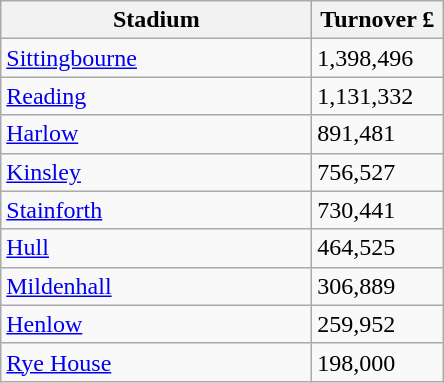<table class="wikitable">
<tr>
<th width=200>Stadium</th>
<th width=80>Turnover £</th>
</tr>
<tr>
<td><a href='#'>Sittingbourne</a></td>
<td>1,398,496</td>
</tr>
<tr>
<td><a href='#'>Reading</a></td>
<td>1,131,332</td>
</tr>
<tr>
<td><a href='#'>Harlow</a></td>
<td>891,481</td>
</tr>
<tr>
<td><a href='#'>Kinsley</a></td>
<td>756,527</td>
</tr>
<tr>
<td><a href='#'>Stainforth</a></td>
<td>730,441</td>
</tr>
<tr>
<td><a href='#'>Hull</a></td>
<td>464,525</td>
</tr>
<tr>
<td><a href='#'>Mildenhall</a></td>
<td>306,889</td>
</tr>
<tr>
<td><a href='#'>Henlow</a></td>
<td>259,952</td>
</tr>
<tr>
<td><a href='#'>Rye House</a></td>
<td>198,000</td>
</tr>
</table>
